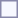<table style="border:1px solid #8888aa; background-color:#f7f8ff; padding:5px; font-size:95%; margin: 0px 12px 12px 0px;">
</table>
